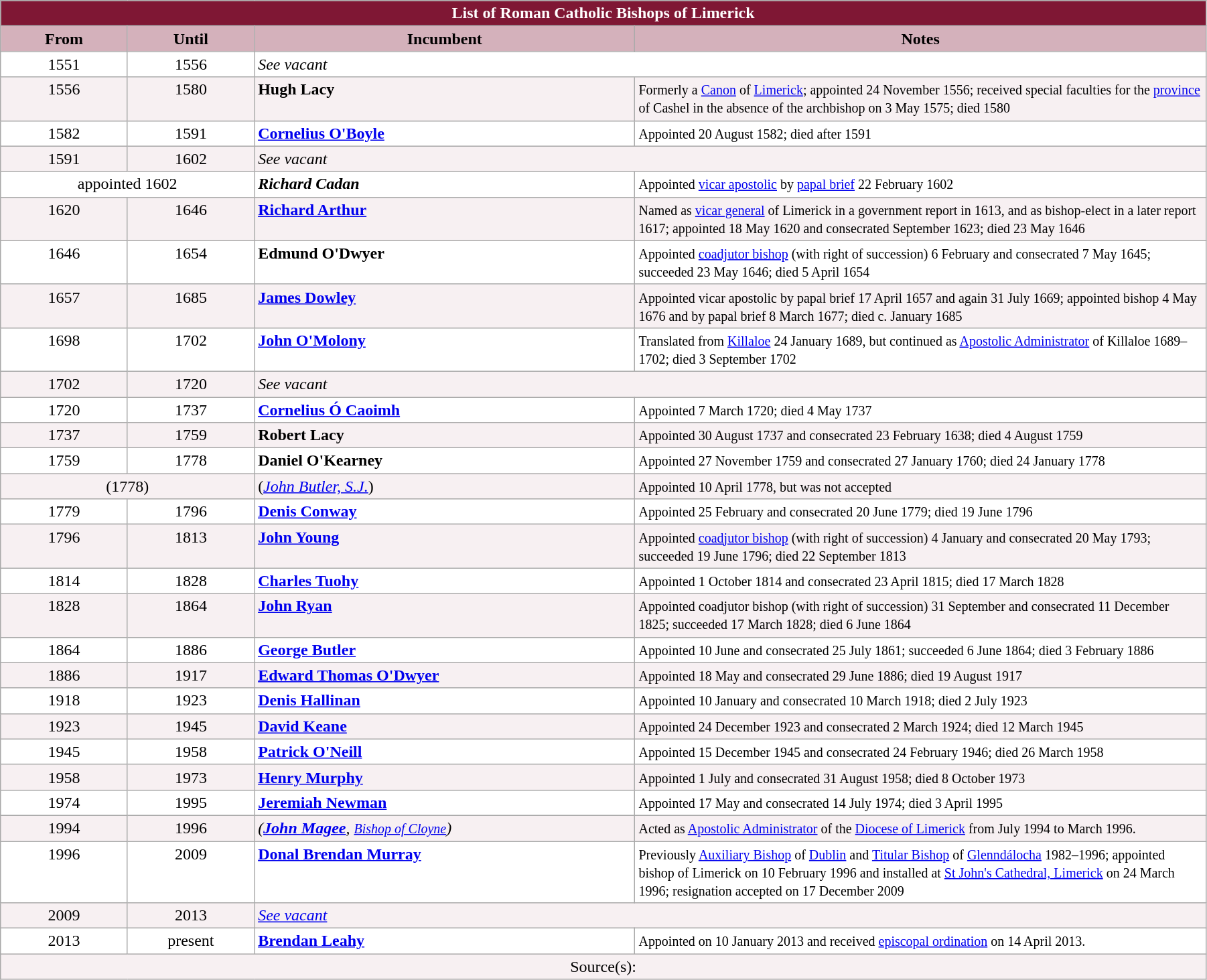<table class="wikitable" style="width:95%">
<tr>
<th colspan="4" style="background-color: #7F1734; color: white;">List of Roman Catholic Bishops of Limerick</th>
</tr>
<tr align=top>
<th style="background-color: #D4B1BB; width: 10%;">From</th>
<th style="background-color: #D4B1BB; width: 10%;">Until</th>
<th style="background-color: #D4B1BB; width: 30%;">Incumbent</th>
<th style="background-color: #D4B1BB; width: 45%;">Notes</th>
</tr>
<tr valign=top bgcolor="white">
<td align=center>1551</td>
<td align=center>1556</td>
<td colspan=2><em>See vacant</em></td>
</tr>
<tr valign=top bgcolor="#F7F0F2">
<td align=center>1556</td>
<td align=center>1580</td>
<td><strong>Hugh Lacy</strong> </td>
<td><small>Formerly a <a href='#'>Canon</a> of <a href='#'>Limerick</a>; appointed 24 November 1556; received special faculties for the <a href='#'>province</a> of Cashel in the absence of the archbishop on 3 May 1575; died 1580</small></td>
</tr>
<tr valign=top bgcolor="white">
<td align=center>1582</td>
<td align=center>1591</td>
<td><strong><a href='#'>Cornelius O'Boyle</a></strong></td>
<td><small>Appointed 20 August 1582; died after 1591</small></td>
</tr>
<tr valign=top bgcolor="#F7F0F2">
<td align=center>1591</td>
<td align=center>1602</td>
<td colspan=2><em>See vacant</em></td>
</tr>
<tr valign=top bgcolor="white">
<td colspan=2 align=center>appointed 1602</td>
<td><strong><em>Richard Cadan</em></strong></td>
<td><small>Appointed <a href='#'>vicar apostolic</a> by <a href='#'>papal brief</a> 22 February 1602</small></td>
</tr>
<tr valign=top bgcolor="#F7F0F2">
<td align=center>1620</td>
<td align=center>1646</td>
<td><strong><a href='#'>Richard Arthur</a></strong></td>
<td><small>Named as <a href='#'>vicar general</a> of Limerick in a government report in 1613, and as bishop-elect in a later report 1617; appointed 18 May 1620 and consecrated September 1623; died 23 May 1646</small></td>
</tr>
<tr valign=top bgcolor="white">
<td align=center>1646</td>
<td align=center>1654</td>
<td><strong>Edmund O'Dwyer</strong></td>
<td><small>Appointed <a href='#'>coadjutor bishop</a> (with right of succession) 6 February and consecrated 7 May 1645; succeeded 23 May 1646; died 5 April 1654</small></td>
</tr>
<tr valign=top bgcolor="#F7F0F2">
<td align=center>1657</td>
<td align=center>1685</td>
<td><strong><a href='#'>James Dowley</a></strong></td>
<td><small>Appointed vicar apostolic by papal brief 17 April 1657 and again 31 July 1669; appointed bishop 4 May 1676 and by papal brief 8 March 1677; died c. January 1685</small></td>
</tr>
<tr valign=top bgcolor="white">
<td align=center>1698</td>
<td align=center>1702</td>
<td><strong><a href='#'>John O'Molony</a></strong></td>
<td><small>Translated from <a href='#'>Killaloe</a> 24 January 1689, but continued as <a href='#'>Apostolic Administrator</a> of Killaloe 1689–1702; died 3 September 1702</small></td>
</tr>
<tr valign=top bgcolor="#F7F0F2">
<td align=center>1702</td>
<td align=center>1720</td>
<td colspan=2><em>See vacant</em></td>
</tr>
<tr valign=top bgcolor="white">
<td align=center>1720</td>
<td align=center>1737</td>
<td><strong><a href='#'>Cornelius Ó Caoimh</a></strong></td>
<td><small>Appointed 7 March 1720; died 4 May 1737</small></td>
</tr>
<tr valign=top bgcolor="#F7F0F2">
<td align=center>1737</td>
<td align=center>1759</td>
<td><strong>Robert Lacy</strong></td>
<td><small>Appointed 30 August 1737 and consecrated 23 February 1638; died 4 August 1759</small></td>
</tr>
<tr valign=top bgcolor="white">
<td align=center>1759</td>
<td align=center>1778</td>
<td><strong>Daniel O'Kearney</strong></td>
<td><small>Appointed 27 November 1759 and consecrated 27 January 1760; died 24 January 1778</small></td>
</tr>
<tr valign=top bgcolor="#F7F0F2">
<td colspan=2 align=center>(1778)</td>
<td>(<em><a href='#'>John Butler, S.J.</a></em>)</td>
<td><small>Appointed 10 April 1778, but was not accepted</small></td>
</tr>
<tr valign=top bgcolor="white">
<td align=center>1779</td>
<td align=center>1796</td>
<td><strong><a href='#'>Denis Conway</a></strong></td>
<td><small>Appointed 25 February and consecrated 20 June 1779; died 19 June 1796</small></td>
</tr>
<tr valign=top bgcolor="#F7F0F2">
<td align=center>1796</td>
<td align=center>1813</td>
<td><strong><a href='#'>John Young</a></strong></td>
<td><small>Appointed <a href='#'>coadjutor bishop</a> (with right of succession) 4 January and consecrated 20 May 1793; succeeded 19 June 1796; died 22 September 1813</small></td>
</tr>
<tr valign=top bgcolor="white">
<td align=center>1814</td>
<td align=center>1828</td>
<td><strong><a href='#'>Charles Tuohy</a></strong></td>
<td><small>Appointed 1 October 1814 and consecrated 23 April 1815; died 17 March 1828</small></td>
</tr>
<tr valign=top bgcolor="#F7F0F2">
<td align=center>1828</td>
<td align=center>1864</td>
<td><strong><a href='#'>John Ryan</a></strong></td>
<td><small>Appointed coadjutor bishop (with right of succession) 31 September and consecrated 11 December 1825; succeeded 17 March 1828; died 6 June 1864</small></td>
</tr>
<tr valign=top bgcolor="white">
<td align=center>1864</td>
<td align=center>1886</td>
<td><strong><a href='#'>George Butler</a></strong></td>
<td><small>Appointed 10 June and consecrated 25 July 1861; succeeded 6 June 1864; died 3 February 1886</small></td>
</tr>
<tr valign=top bgcolor="#F7F0F2">
<td align=center>1886</td>
<td align=center>1917</td>
<td><strong><a href='#'>Edward Thomas O'Dwyer</a></strong></td>
<td><small>Appointed 18 May and consecrated 29 June 1886; died 19 August 1917</small></td>
</tr>
<tr valign=top bgcolor="white">
<td align=center>1918</td>
<td align=center>1923</td>
<td><strong><a href='#'>Denis Hallinan</a></strong></td>
<td><small>Appointed 10 January and consecrated 10 March 1918; died 2 July 1923</small></td>
</tr>
<tr valign=top bgcolor="#F7F0F2">
<td align=center>1923</td>
<td align=center>1945</td>
<td><strong><a href='#'>David Keane</a></strong></td>
<td><small>Appointed 24 December 1923 and consecrated 2 March 1924; died 12 March 1945</small></td>
</tr>
<tr valign=top bgcolor="white">
<td align=center>1945</td>
<td align=center>1958</td>
<td><strong><a href='#'>Patrick O'Neill</a></strong></td>
<td><small>Appointed 15 December 1945 and consecrated 24 February 1946; died 26 March 1958</small></td>
</tr>
<tr valign=top bgcolor="#F7F0F2">
<td align=center>1958</td>
<td align=center>1973</td>
<td><strong><a href='#'>Henry Murphy</a></strong></td>
<td><small>Appointed 1 July and consecrated 31 August 1958; died 8 October 1973</small></td>
</tr>
<tr valign=top bgcolor="white">
<td align=center>1974</td>
<td align=center>1995</td>
<td><strong><a href='#'>Jeremiah Newman</a></strong></td>
<td><small>Appointed 17 May and consecrated 14 July 1974; died 3 April 1995</small></td>
</tr>
<tr valign=top bgcolor="#F7F0F2">
<td align=center>1994</td>
<td align=center>1996</td>
<td><em>(<strong><a href='#'>John Magee</a></strong>, <small><a href='#'>Bishop of Cloyne</a></small>)</em></td>
<td><small>Acted as <a href='#'>Apostolic Administrator</a> of the <a href='#'>Diocese of Limerick</a> from July 1994 to March 1996.</small></td>
</tr>
<tr valign=top bgcolor="white">
<td align=center>1996</td>
<td align=center>2009</td>
<td><strong><a href='#'>Donal Brendan Murray</a></strong></td>
<td><small>Previously <a href='#'>Auxiliary Bishop</a> of <a href='#'>Dublin</a> and <a href='#'>Titular Bishop</a> of <a href='#'>Glenndálocha</a> 1982–1996; appointed bishop of Limerick on 10 February 1996 and installed at <a href='#'>St John's Cathedral, Limerick</a> on 24 March 1996; resignation accepted on 17 December 2009</small></td>
</tr>
<tr valign=top bgcolor="#F7F0F2">
<td align=center>2009</td>
<td align=center>2013</td>
<td colspan=2><em><a href='#'>See vacant</a></em></td>
</tr>
<tr valign=top bgcolor="white">
<td align=center>2013</td>
<td align=center>present</td>
<td><strong><a href='#'>Brendan Leahy</a></strong></td>
<td><small>Appointed on 10 January 2013 and received <a href='#'>episcopal ordination</a> on 14 April 2013.</small></td>
</tr>
<tr valign=top bgcolor="#F7F0F2">
<td align=center colspan="4">Source(s):</td>
</tr>
</table>
